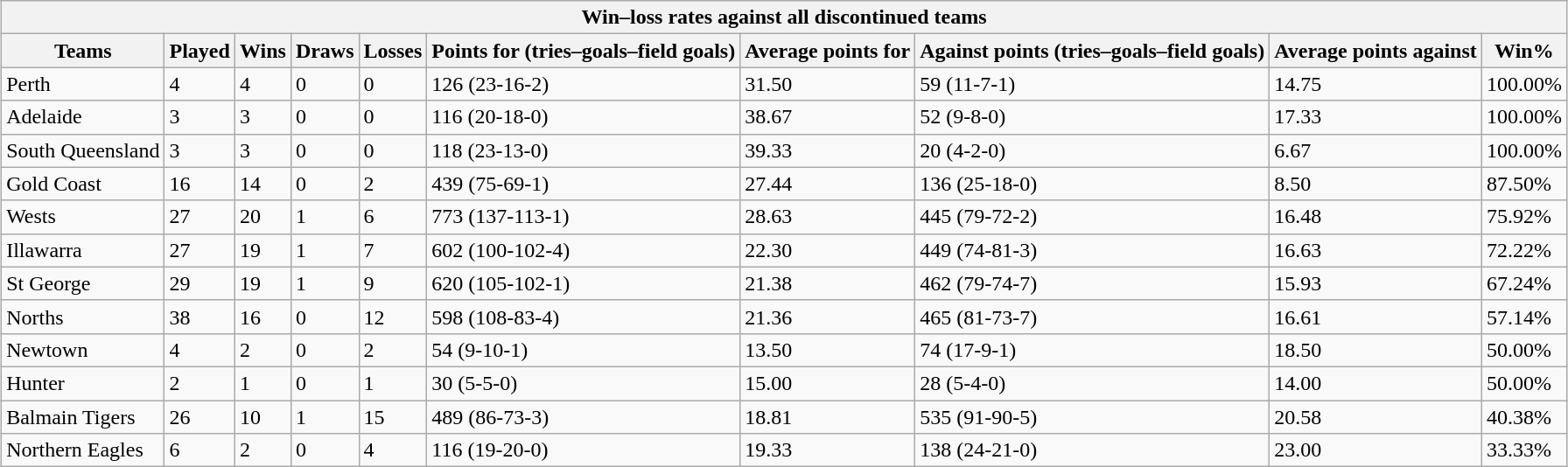<table class="wikitable sortable" style="margin: 1em auto">
<tr>
<th colspan=10>Win–loss rates against all discontinued teams</th>
</tr>
<tr>
<th>Teams</th>
<th>Played</th>
<th>Wins</th>
<th>Draws</th>
<th>Losses</th>
<th>Points for (tries–goals–field goals)</th>
<th>Average points for</th>
<th>Against points (tries–goals–field goals)</th>
<th>Average points against</th>
<th>Win%</th>
</tr>
<tr>
<td>Perth</td>
<td>4</td>
<td>4</td>
<td>0</td>
<td>0</td>
<td>126 (23-16-2)</td>
<td>31.50</td>
<td>59 (11-7-1)</td>
<td>14.75</td>
<td>100.00%</td>
</tr>
<tr>
<td>Adelaide</td>
<td>3</td>
<td>3</td>
<td>0</td>
<td>0</td>
<td>116 (20-18-0)</td>
<td>38.67</td>
<td>52 (9-8-0)</td>
<td>17.33</td>
<td>100.00%</td>
</tr>
<tr>
<td>South Queensland</td>
<td>3</td>
<td>3</td>
<td>0</td>
<td>0</td>
<td>118 (23-13-0)</td>
<td>39.33</td>
<td>20 (4-2-0)</td>
<td>6.67</td>
<td>100.00%</td>
</tr>
<tr>
<td>Gold Coast</td>
<td>16</td>
<td>14</td>
<td>0</td>
<td>2</td>
<td>439 (75-69-1)</td>
<td>27.44</td>
<td>136 (25-18-0)</td>
<td>8.50</td>
<td>87.50%</td>
</tr>
<tr>
<td>Wests</td>
<td>27</td>
<td>20</td>
<td>1</td>
<td>6</td>
<td>773 (137-113-1)</td>
<td>28.63</td>
<td>445 (79-72-2)</td>
<td>16.48</td>
<td>75.92%</td>
</tr>
<tr>
<td>Illawarra</td>
<td>27</td>
<td>19</td>
<td>1</td>
<td>7</td>
<td>602 (100-102-4)</td>
<td>22.30</td>
<td>449 (74-81-3)</td>
<td>16.63</td>
<td>72.22%</td>
</tr>
<tr>
<td>St George</td>
<td>29</td>
<td>19</td>
<td>1</td>
<td>9</td>
<td>620 (105-102-1)</td>
<td>21.38</td>
<td>462 (79-74-7)</td>
<td>15.93</td>
<td>67.24%</td>
</tr>
<tr>
<td>Norths</td>
<td>38</td>
<td>16</td>
<td>0</td>
<td>12</td>
<td>598 (108-83-4)</td>
<td>21.36</td>
<td>465 (81-73-7)</td>
<td>16.61</td>
<td>57.14%</td>
</tr>
<tr>
<td>Newtown</td>
<td>4</td>
<td>2</td>
<td>0</td>
<td>2</td>
<td>54 (9-10-1)</td>
<td>13.50</td>
<td>74 (17-9-1)</td>
<td>18.50</td>
<td>50.00%</td>
</tr>
<tr>
<td>Hunter</td>
<td>2</td>
<td>1</td>
<td>0</td>
<td>1</td>
<td>30 (5-5-0)</td>
<td>15.00</td>
<td>28 (5-4-0)</td>
<td>14.00</td>
<td>50.00%</td>
</tr>
<tr>
<td>Balmain Tigers</td>
<td>26</td>
<td>10</td>
<td>1</td>
<td>15</td>
<td>489 (86-73-3)</td>
<td>18.81</td>
<td>535 (91-90-5)</td>
<td>20.58</td>
<td>40.38%</td>
</tr>
<tr>
<td>Northern Eagles</td>
<td>6</td>
<td>2</td>
<td>0</td>
<td>4</td>
<td>116 (19-20-0)</td>
<td>19.33</td>
<td>138 (24-21-0)</td>
<td>23.00</td>
<td>33.33%</td>
</tr>
</table>
